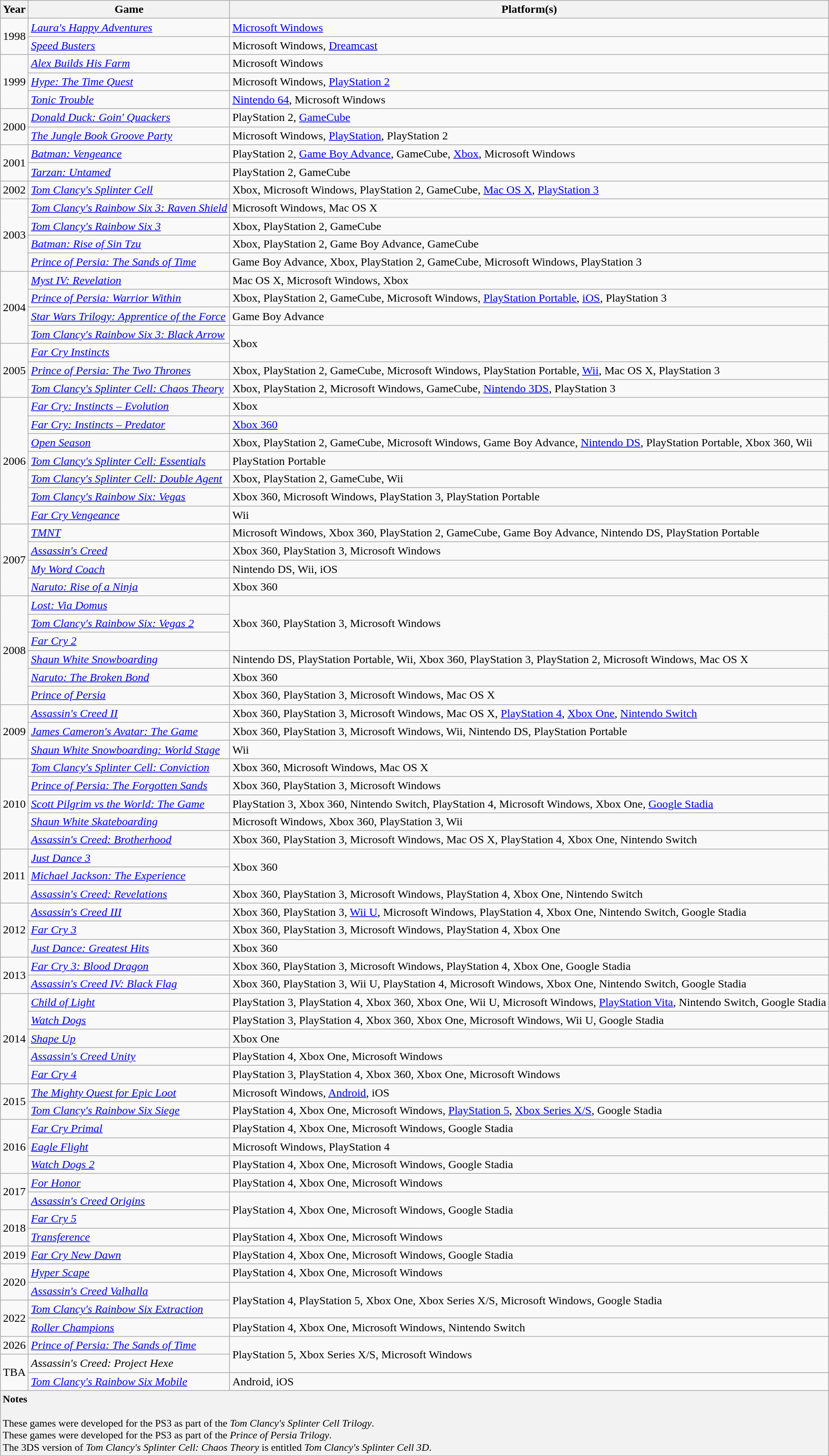<table class="wikitable sortable">
<tr>
<th>Year</th>
<th>Game</th>
<th class="unsortable">Platform(s)</th>
</tr>
<tr>
<td rowspan="2">1998</td>
<td><em><a href='#'>Laura's Happy Adventures</a></em></td>
<td><a href='#'>Microsoft Windows</a></td>
</tr>
<tr>
<td><em><a href='#'>Speed Busters</a></em></td>
<td>Microsoft Windows, <a href='#'>Dreamcast</a></td>
</tr>
<tr>
<td rowspan="3">1999</td>
<td><em><a href='#'>Alex Builds His Farm</a></em></td>
<td>Microsoft Windows</td>
</tr>
<tr>
<td><em><a href='#'>Hype: The Time Quest</a></em></td>
<td>Microsoft Windows, <a href='#'>PlayStation 2</a></td>
</tr>
<tr>
<td><em><a href='#'>Tonic Trouble</a></em></td>
<td><a href='#'>Nintendo 64</a>, Microsoft Windows</td>
</tr>
<tr>
<td rowspan="2">2000</td>
<td><em><a href='#'>Donald Duck: Goin' Quackers</a></em></td>
<td>PlayStation 2, <a href='#'>GameCube</a></td>
</tr>
<tr>
<td><em><a href='#'>The Jungle Book Groove Party</a></em></td>
<td>Microsoft Windows, <a href='#'>PlayStation</a>, PlayStation 2</td>
</tr>
<tr>
<td rowspan="2">2001</td>
<td><em><a href='#'>Batman: Vengeance</a></em></td>
<td>PlayStation 2, <a href='#'>Game Boy Advance</a>, GameCube, <a href='#'>Xbox</a>, Microsoft Windows</td>
</tr>
<tr>
<td><em><a href='#'>Tarzan: Untamed</a></em></td>
<td>PlayStation 2, GameCube</td>
</tr>
<tr>
<td>2002</td>
<td><em><a href='#'>Tom Clancy's Splinter Cell</a></em></td>
<td>Xbox, Microsoft Windows, PlayStation 2, GameCube, <a href='#'>Mac OS X</a>, <a href='#'>PlayStation 3</a></td>
</tr>
<tr>
<td rowspan="4">2003</td>
<td><em><a href='#'>Tom Clancy's Rainbow Six 3: Raven Shield</a></em></td>
<td>Microsoft Windows, Mac OS X</td>
</tr>
<tr>
<td><em><a href='#'>Tom Clancy's Rainbow Six 3</a></em></td>
<td>Xbox, PlayStation 2, GameCube</td>
</tr>
<tr>
<td><em><a href='#'>Batman: Rise of Sin Tzu</a></em></td>
<td>Xbox, PlayStation 2, Game Boy Advance, GameCube</td>
</tr>
<tr>
<td><em><a href='#'>Prince of Persia: The Sands of Time</a></em></td>
<td>Game Boy Advance, Xbox, PlayStation 2, GameCube, Microsoft Windows, PlayStation 3</td>
</tr>
<tr>
<td rowspan="4">2004</td>
<td><em><a href='#'>Myst IV: Revelation</a></em></td>
<td>Mac OS X, Microsoft Windows, Xbox</td>
</tr>
<tr>
<td><em><a href='#'>Prince of Persia: Warrior Within</a></em></td>
<td>Xbox, PlayStation 2, GameCube, Microsoft Windows, <a href='#'>PlayStation Portable</a>, <a href='#'>iOS</a>, PlayStation 3</td>
</tr>
<tr>
<td><em><a href='#'>Star Wars Trilogy: Apprentice of the Force</a></em></td>
<td>Game Boy Advance</td>
</tr>
<tr>
<td><em><a href='#'>Tom Clancy's Rainbow Six 3: Black Arrow</a></em></td>
<td rowspan="2">Xbox</td>
</tr>
<tr>
<td rowspan="3">2005</td>
<td><em><a href='#'>Far Cry Instincts</a></em></td>
</tr>
<tr>
<td><em><a href='#'>Prince of Persia: The Two Thrones</a></em></td>
<td>Xbox, PlayStation 2, GameCube, Microsoft Windows, PlayStation Portable, <a href='#'>Wii</a>, Mac OS X, PlayStation 3</td>
</tr>
<tr>
<td><em><a href='#'>Tom Clancy's Splinter Cell: Chaos Theory</a></em></td>
<td>Xbox, PlayStation 2, Microsoft Windows, GameCube, <a href='#'>Nintendo 3DS</a>, PlayStation 3</td>
</tr>
<tr>
<td rowspan="7">2006</td>
<td><em><a href='#'>Far Cry: Instincts – Evolution</a></em></td>
<td>Xbox</td>
</tr>
<tr>
<td><em><a href='#'>Far Cry: Instincts – Predator</a></em></td>
<td><a href='#'>Xbox 360</a></td>
</tr>
<tr>
<td><em><a href='#'>Open Season</a></em></td>
<td>Xbox, PlayStation 2, GameCube, Microsoft Windows, Game Boy Advance, <a href='#'>Nintendo DS</a>, PlayStation Portable, Xbox 360, Wii</td>
</tr>
<tr>
<td><em><a href='#'>Tom Clancy's Splinter Cell: Essentials</a></em></td>
<td>PlayStation Portable</td>
</tr>
<tr>
<td><em><a href='#'>Tom Clancy's Splinter Cell: Double Agent</a></em></td>
<td>Xbox, PlayStation 2, GameCube, Wii</td>
</tr>
<tr>
<td><em><a href='#'>Tom Clancy's Rainbow Six: Vegas</a></em></td>
<td>Xbox 360, Microsoft Windows, PlayStation 3, PlayStation Portable</td>
</tr>
<tr>
<td><em><a href='#'>Far Cry Vengeance</a></em></td>
<td>Wii</td>
</tr>
<tr>
<td rowspan="4">2007</td>
<td><em><a href='#'>TMNT</a></em></td>
<td>Microsoft Windows, Xbox 360, PlayStation 2, GameCube, Game Boy Advance, Nintendo DS, PlayStation Portable</td>
</tr>
<tr>
<td><em><a href='#'>Assassin's Creed</a></em></td>
<td>Xbox 360, PlayStation 3, Microsoft Windows</td>
</tr>
<tr>
<td><em><a href='#'>My Word Coach</a></em></td>
<td>Nintendo DS, Wii, iOS</td>
</tr>
<tr>
<td><em><a href='#'>Naruto: Rise of a Ninja</a></em></td>
<td>Xbox 360</td>
</tr>
<tr>
<td rowspan="6">2008</td>
<td><em><a href='#'>Lost: Via Domus</a></em></td>
<td rowspan="3">Xbox 360, PlayStation 3, Microsoft Windows</td>
</tr>
<tr>
<td><em><a href='#'>Tom Clancy's Rainbow Six: Vegas 2</a></em></td>
</tr>
<tr>
<td><em><a href='#'>Far Cry 2</a></em></td>
</tr>
<tr>
<td><em><a href='#'>Shaun White Snowboarding</a></em></td>
<td>Nintendo DS, PlayStation Portable, Wii, Xbox 360, PlayStation 3, PlayStation 2, Microsoft Windows, Mac OS X</td>
</tr>
<tr>
<td><em><a href='#'>Naruto: The Broken Bond</a></em></td>
<td>Xbox 360</td>
</tr>
<tr>
<td><em><a href='#'>Prince of Persia</a></em></td>
<td>Xbox 360, PlayStation 3, Microsoft Windows, Mac OS X</td>
</tr>
<tr>
<td rowspan="3">2009</td>
<td><em><a href='#'>Assassin's Creed II</a></em></td>
<td>Xbox 360, PlayStation 3, Microsoft Windows, Mac OS X, <a href='#'>PlayStation 4</a>, <a href='#'>Xbox One</a>, <a href='#'>Nintendo Switch</a></td>
</tr>
<tr>
<td><em><a href='#'>James Cameron's Avatar: The Game</a></em></td>
<td>Xbox 360, PlayStation 3, Microsoft Windows, Wii, Nintendo DS, PlayStation Portable</td>
</tr>
<tr>
<td><em><a href='#'>Shaun White Snowboarding: World Stage</a></em></td>
<td>Wii</td>
</tr>
<tr>
<td rowspan="5">2010</td>
<td><em><a href='#'>Tom Clancy's Splinter Cell: Conviction</a></em></td>
<td>Xbox 360, Microsoft Windows, Mac OS X</td>
</tr>
<tr>
<td><em><a href='#'>Prince of Persia: The Forgotten Sands</a></em></td>
<td>Xbox 360, PlayStation 3, Microsoft Windows</td>
</tr>
<tr>
<td><em><a href='#'>Scott Pilgrim vs the World: The Game</a></em></td>
<td>PlayStation 3, Xbox 360, Nintendo Switch, PlayStation 4, Microsoft Windows, Xbox One, <a href='#'>Google Stadia</a></td>
</tr>
<tr>
<td><em><a href='#'>Shaun White Skateboarding</a></em></td>
<td>Microsoft Windows, Xbox 360, PlayStation 3, Wii</td>
</tr>
<tr>
<td><em><a href='#'>Assassin's Creed: Brotherhood</a></em></td>
<td>Xbox 360, PlayStation 3, Microsoft Windows, Mac OS X, PlayStation 4, Xbox One, Nintendo Switch</td>
</tr>
<tr>
<td rowspan="3">2011</td>
<td><em><a href='#'>Just Dance 3</a></em></td>
<td rowspan="2">Xbox 360</td>
</tr>
<tr>
<td><em><a href='#'>Michael Jackson: The Experience</a></em></td>
</tr>
<tr>
<td><em><a href='#'>Assassin's Creed: Revelations</a></em></td>
<td>Xbox 360, PlayStation 3, Microsoft Windows, PlayStation 4, Xbox One, Nintendo Switch</td>
</tr>
<tr>
<td rowspan="3">2012</td>
<td><em><a href='#'>Assassin's Creed III</a></em></td>
<td>Xbox 360, PlayStation 3, <a href='#'>Wii U</a>, Microsoft Windows, PlayStation 4, Xbox One, Nintendo Switch, Google Stadia</td>
</tr>
<tr>
<td><em><a href='#'>Far Cry 3</a></em></td>
<td>Xbox 360, PlayStation 3, Microsoft Windows, PlayStation 4, Xbox One</td>
</tr>
<tr>
<td><em><a href='#'>Just Dance: Greatest Hits</a></em></td>
<td>Xbox 360</td>
</tr>
<tr>
<td rowspan="2">2013</td>
<td><em><a href='#'>Far Cry 3: Blood Dragon</a></em></td>
<td>Xbox 360, PlayStation 3, Microsoft Windows, PlayStation 4, Xbox One, Google Stadia</td>
</tr>
<tr>
<td><em><a href='#'>Assassin's Creed IV: Black Flag</a></em></td>
<td>Xbox 360, PlayStation 3, Wii U, PlayStation 4, Microsoft Windows, Xbox One, Nintendo Switch, Google Stadia</td>
</tr>
<tr>
<td rowspan="5">2014</td>
<td><em><a href='#'>Child of Light</a></em></td>
<td>PlayStation 3, PlayStation 4, Xbox 360, Xbox One, Wii U, Microsoft Windows, <a href='#'>PlayStation Vita</a>, Nintendo Switch, Google Stadia</td>
</tr>
<tr>
<td><em><a href='#'>Watch Dogs</a></em></td>
<td>PlayStation 3, PlayStation 4, Xbox 360, Xbox One, Microsoft Windows, Wii U, Google Stadia</td>
</tr>
<tr>
<td><em><a href='#'>Shape Up</a></em></td>
<td>Xbox One</td>
</tr>
<tr>
<td><em><a href='#'>Assassin's Creed Unity</a></em></td>
<td>PlayStation 4, Xbox One, Microsoft Windows</td>
</tr>
<tr>
<td><em><a href='#'>Far Cry 4</a></em></td>
<td>PlayStation 3, PlayStation 4, Xbox 360, Xbox One, Microsoft Windows</td>
</tr>
<tr>
<td rowspan="2">2015</td>
<td><em><a href='#'>The Mighty Quest for Epic Loot</a></em></td>
<td>Microsoft Windows, <a href='#'>Android</a>, iOS</td>
</tr>
<tr>
<td><em><a href='#'>Tom Clancy's Rainbow Six Siege</a></em></td>
<td>PlayStation 4, Xbox One, Microsoft Windows, <a href='#'>PlayStation 5</a>, <a href='#'>Xbox Series X/S</a>, Google Stadia</td>
</tr>
<tr>
<td rowspan="3">2016</td>
<td><em><a href='#'>Far Cry Primal</a></em></td>
<td>PlayStation 4, Xbox One, Microsoft Windows, Google Stadia</td>
</tr>
<tr>
<td><em><a href='#'>Eagle Flight</a></em></td>
<td>Microsoft Windows, PlayStation 4</td>
</tr>
<tr>
<td><em><a href='#'>Watch Dogs 2</a></em></td>
<td>PlayStation 4, Xbox One, Microsoft Windows, Google Stadia</td>
</tr>
<tr>
<td rowspan="2">2017</td>
<td><em><a href='#'>For Honor</a></em></td>
<td>PlayStation 4, Xbox One, Microsoft Windows</td>
</tr>
<tr>
<td><em><a href='#'>Assassin's Creed Origins</a></em></td>
<td rowspan="2">PlayStation 4, Xbox One, Microsoft Windows, Google Stadia</td>
</tr>
<tr>
<td rowspan="2">2018</td>
<td><em><a href='#'>Far Cry 5</a></em></td>
</tr>
<tr>
<td><em><a href='#'>Transference</a></em></td>
<td>PlayStation 4, Xbox One, Microsoft Windows</td>
</tr>
<tr>
<td rowspan="1">2019</td>
<td><em><a href='#'>Far Cry New Dawn</a></em></td>
<td>PlayStation 4, Xbox One, Microsoft Windows, Google Stadia</td>
</tr>
<tr>
<td rowspan="2">2020</td>
<td><em><a href='#'>Hyper Scape</a></em></td>
<td>PlayStation 4, Xbox One, Microsoft Windows</td>
</tr>
<tr>
<td><em><a href='#'>Assassin's Creed Valhalla</a></em></td>
<td rowspan="2">PlayStation 4, PlayStation 5, Xbox One, Xbox Series X/S, Microsoft Windows, Google Stadia</td>
</tr>
<tr>
<td rowspan="2">2022</td>
<td><em><a href='#'>Tom Clancy's Rainbow Six Extraction</a></em></td>
</tr>
<tr>
<td><em><a href='#'>Roller Champions</a></em></td>
<td>PlayStation 4, Xbox One, Microsoft Windows, Nintendo Switch</td>
</tr>
<tr>
<td>2026</td>
<td><em><a href='#'>Prince of Persia: The Sands of Time</a></em></td>
<td rowspan="2">PlayStation 5, Xbox Series X/S, Microsoft Windows</td>
</tr>
<tr>
<td rowspan="2">TBA</td>
<td><em>Assassin's Creed: Project Hexe</em></td>
</tr>
<tr>
<td><em><a href='#'>Tom Clancy's Rainbow Six Mobile</a></em></td>
<td>Android, iOS</td>
</tr>
<tr>
<td colspan="16" style="font-size:90%; background: #F2F2F2"><strong>Notes</strong><br><br>These games were developed for the PS3 as part of the <em>Tom Clancy's Splinter Cell Trilogy</em>.<br>
These games were developed for the PS3 as part of the <em>Prince of Persia Trilogy</em>.<br>
The 3DS version of <em>Tom Clancy's Splinter Cell: Chaos Theory</em> is entitled <em>Tom Clancy's Splinter Cell 3D</em>.</td>
</tr>
</table>
